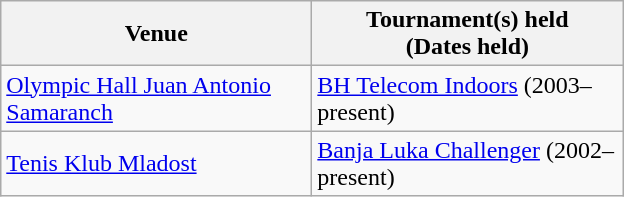<table class=wikitable>
<tr>
<th width=200>Venue</th>
<th width=200>Tournament(s) held<br>(Dates held)</th>
</tr>
<tr>
<td><a href='#'>Olympic Hall Juan Antonio Samaranch</a></td>
<td><a href='#'>BH Telecom Indoors</a> (2003–present)</td>
</tr>
<tr>
<td><a href='#'>Tenis Klub Mladost</a></td>
<td><a href='#'>Banja Luka Challenger</a> (2002–present)</td>
</tr>
</table>
